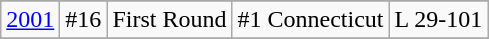<table class="wikitable" style="text-align:center">
<tr>
</tr>
<tr>
<td rowspan=1><a href='#'>2001</a></td>
<td>#16</td>
<td>First Round</td>
<td>#1 Connecticut</td>
<td>L 29-101</td>
</tr>
<tr style="text-align:center;">
</tr>
</table>
